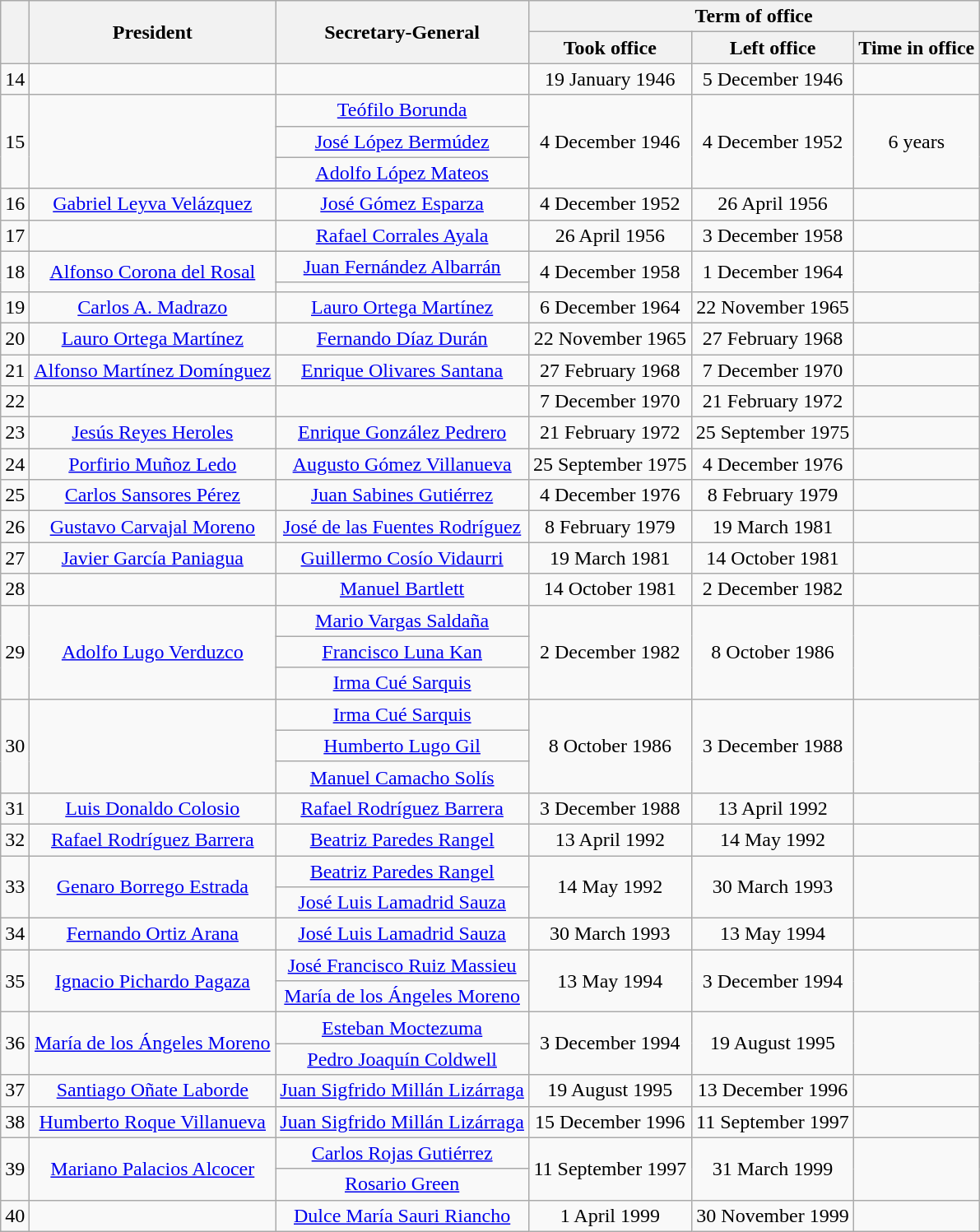<table class="wikitable" style="text-align:center;">
<tr>
<th rowspan="2"></th>
<th rowspan="2">President</th>
<th rowspan="2">Secretary-General</th>
<th colspan="3">Term of office</th>
</tr>
<tr>
<th>Took office</th>
<th>Left office</th>
<th>Time in office</th>
</tr>
<tr>
<td>14</td>
<td></td>
<td></td>
<td>19 January 1946</td>
<td>5 December 1946</td>
<td></td>
</tr>
<tr>
<td rowspan="3">15</td>
<td rowspan="3"></td>
<td><a href='#'>Teófilo Borunda</a></td>
<td rowspan="3">4 December 1946</td>
<td rowspan="3">4 December 1952</td>
<td rowspan="3">6 years</td>
</tr>
<tr>
<td><a href='#'>José López Bermúdez</a></td>
</tr>
<tr>
<td><a href='#'>Adolfo López Mateos</a></td>
</tr>
<tr>
<td>16</td>
<td><a href='#'>Gabriel Leyva Velázquez</a></td>
<td><a href='#'>José Gómez Esparza</a></td>
<td>4 December 1952</td>
<td>26 April 1956</td>
<td></td>
</tr>
<tr>
<td>17</td>
<td></td>
<td><a href='#'>Rafael Corrales Ayala</a></td>
<td>26 April 1956</td>
<td>3 December 1958</td>
<td></td>
</tr>
<tr>
<td rowspan="2">18</td>
<td rowspan="2"><a href='#'>Alfonso Corona del Rosal</a></td>
<td><a href='#'>Juan Fernández Albarrán</a></td>
<td rowspan="2">4 December 1958</td>
<td rowspan="2">1 December 1964</td>
<td rowspan="2"></td>
</tr>
<tr>
<td></td>
</tr>
<tr>
<td>19</td>
<td><a href='#'>Carlos A. Madrazo</a></td>
<td><a href='#'>Lauro Ortega Martínez</a></td>
<td>6 December 1964</td>
<td>22 November 1965</td>
<td></td>
</tr>
<tr>
<td>20</td>
<td><a href='#'>Lauro Ortega Martínez</a></td>
<td><a href='#'>Fernando Díaz Durán</a></td>
<td>22 November 1965</td>
<td>27 February 1968</td>
<td></td>
</tr>
<tr>
<td>21</td>
<td><a href='#'>Alfonso Martínez Domínguez</a></td>
<td><a href='#'>Enrique Olivares Santana</a></td>
<td>27 February 1968</td>
<td>7 December 1970</td>
<td></td>
</tr>
<tr>
<td>22</td>
<td></td>
<td></td>
<td>7 December 1970</td>
<td>21 February 1972</td>
<td></td>
</tr>
<tr>
<td>23</td>
<td><a href='#'>Jesús Reyes Heroles</a></td>
<td><a href='#'>Enrique González Pedrero</a></td>
<td>21 February 1972</td>
<td>25 September 1975</td>
<td></td>
</tr>
<tr>
<td>24</td>
<td><a href='#'>Porfirio Muñoz Ledo</a></td>
<td><a href='#'>Augusto Gómez Villanueva</a></td>
<td>25 September 1975</td>
<td>4 December 1976</td>
<td></td>
</tr>
<tr>
<td>25</td>
<td><a href='#'>Carlos Sansores Pérez</a></td>
<td><a href='#'>Juan Sabines Gutiérrez</a></td>
<td>4 December 1976</td>
<td>8 February 1979</td>
<td></td>
</tr>
<tr>
<td>26</td>
<td><a href='#'>Gustavo Carvajal Moreno</a></td>
<td><a href='#'>José de las Fuentes Rodríguez</a></td>
<td>8 February 1979</td>
<td>19 March 1981</td>
<td></td>
</tr>
<tr>
<td>27</td>
<td><a href='#'>Javier García Paniagua</a></td>
<td><a href='#'>Guillermo Cosío Vidaurri</a></td>
<td>19 March 1981</td>
<td>14 October 1981</td>
<td></td>
</tr>
<tr>
<td>28</td>
<td></td>
<td><a href='#'>Manuel Bartlett</a></td>
<td>14 October 1981</td>
<td>2 December 1982</td>
<td></td>
</tr>
<tr>
<td rowspan="3">29</td>
<td rowspan="3"><a href='#'>Adolfo Lugo Verduzco</a></td>
<td><a href='#'>Mario Vargas Saldaña</a></td>
<td rowspan="3">2 December 1982</td>
<td rowspan="3">8 October 1986</td>
<td rowspan="3"></td>
</tr>
<tr>
<td><a href='#'>Francisco Luna Kan</a></td>
</tr>
<tr>
<td><a href='#'>Irma Cué Sarquis</a></td>
</tr>
<tr>
<td rowspan="3">30</td>
<td rowspan="3"></td>
<td><a href='#'>Irma Cué Sarquis</a></td>
<td rowspan="3">8 October 1986</td>
<td rowspan="3">3 December 1988</td>
<td rowspan="3"></td>
</tr>
<tr>
<td><a href='#'>Humberto Lugo Gil</a></td>
</tr>
<tr>
<td><a href='#'>Manuel Camacho Solís</a></td>
</tr>
<tr>
<td>31</td>
<td><a href='#'>Luis Donaldo Colosio</a></td>
<td><a href='#'>Rafael Rodríguez Barrera</a></td>
<td>3 December 1988</td>
<td>13 April 1992</td>
<td></td>
</tr>
<tr>
<td>32</td>
<td><a href='#'>Rafael Rodríguez Barrera</a></td>
<td><a href='#'>Beatriz Paredes Rangel</a></td>
<td>13 April 1992</td>
<td>14 May 1992</td>
<td></td>
</tr>
<tr>
<td rowspan="2">33</td>
<td rowspan="2"><a href='#'>Genaro Borrego Estrada</a></td>
<td><a href='#'>Beatriz Paredes Rangel</a></td>
<td rowspan="2">14 May 1992</td>
<td rowspan="2">30 March 1993</td>
<td rowspan="2"></td>
</tr>
<tr>
<td><a href='#'>José Luis Lamadrid Sauza</a></td>
</tr>
<tr>
<td>34</td>
<td><a href='#'>Fernando Ortiz Arana</a></td>
<td><a href='#'>José Luis Lamadrid Sauza</a></td>
<td>30 March 1993</td>
<td>13 May 1994</td>
<td></td>
</tr>
<tr>
<td rowspan="2">35</td>
<td rowspan="2"><a href='#'>Ignacio Pichardo Pagaza</a></td>
<td><a href='#'>José Francisco Ruiz Massieu</a></td>
<td rowspan="2">13 May 1994</td>
<td rowspan="2">3 December 1994</td>
<td rowspan="2"></td>
</tr>
<tr>
<td><a href='#'>María de los Ángeles Moreno</a></td>
</tr>
<tr>
<td rowspan="2">36</td>
<td rowspan="2"><a href='#'>María de los Ángeles Moreno</a></td>
<td><a href='#'>Esteban Moctezuma</a></td>
<td rowspan="2">3 December 1994</td>
<td rowspan="2">19 August 1995</td>
<td rowspan="2"></td>
</tr>
<tr>
<td><a href='#'>Pedro Joaquín Coldwell</a></td>
</tr>
<tr>
<td>37</td>
<td><a href='#'>Santiago Oñate Laborde</a></td>
<td><a href='#'>Juan Sigfrido Millán Lizárraga</a></td>
<td>19 August 1995</td>
<td>13 December 1996</td>
<td></td>
</tr>
<tr>
<td>38</td>
<td><a href='#'>Humberto Roque Villanueva</a></td>
<td><a href='#'>Juan Sigfrido Millán Lizárraga</a></td>
<td>15 December 1996</td>
<td>11 September 1997</td>
<td></td>
</tr>
<tr>
<td rowspan="2">39</td>
<td rowspan="2"><a href='#'>Mariano Palacios Alcocer</a></td>
<td><a href='#'>Carlos Rojas Gutiérrez</a></td>
<td rowspan="2">11 September 1997</td>
<td rowspan="2">31 March 1999</td>
<td rowspan="2"></td>
</tr>
<tr>
<td><a href='#'>Rosario Green</a></td>
</tr>
<tr>
<td>40</td>
<td></td>
<td><a href='#'>Dulce María Sauri Riancho</a></td>
<td>1 April 1999</td>
<td>30 November 1999</td>
<td></td>
</tr>
</table>
